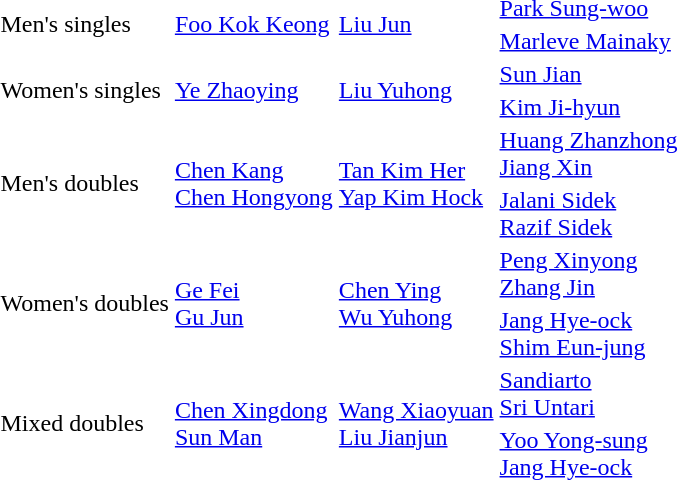<table>
<tr>
<td rowspan="2">Men's singles</td>
<td rowspan="2"> <a href='#'>Foo Kok Keong</a></td>
<td rowspan="2"> <a href='#'>Liu Jun</a></td>
<td> <a href='#'>Park Sung-woo</a></td>
</tr>
<tr>
<td> <a href='#'>Marleve Mainaky</a></td>
</tr>
<tr>
<td rowspan="2">Women's singles</td>
<td rowspan="2"> <a href='#'>Ye Zhaoying</a></td>
<td rowspan="2"> <a href='#'>Liu Yuhong</a></td>
<td> <a href='#'>Sun Jian</a></td>
</tr>
<tr>
<td> <a href='#'>Kim Ji-hyun</a></td>
</tr>
<tr>
<td rowspan="2">Men's doubles</td>
<td rowspan="2"> <a href='#'>Chen Kang</a> <br>  <a href='#'>Chen Hongyong</a></td>
<td rowspan="2"> <a href='#'>Tan Kim Her</a> <br>  <a href='#'>Yap Kim Hock</a></td>
<td> <a href='#'>Huang Zhanzhong</a> <br>  <a href='#'>Jiang Xin</a></td>
</tr>
<tr>
<td> <a href='#'>Jalani Sidek</a> <br>  <a href='#'>Razif Sidek</a></td>
</tr>
<tr>
<td rowspan="2">Women's doubles</td>
<td rowspan="2"> <a href='#'>Ge Fei</a> <br>  <a href='#'>Gu Jun</a></td>
<td rowspan="2"> <a href='#'>Chen Ying</a> <br>  <a href='#'>Wu Yuhong</a></td>
<td> <a href='#'>Peng Xinyong</a> <br>  <a href='#'>Zhang Jin</a></td>
</tr>
<tr>
<td> <a href='#'>Jang Hye-ock</a> <br>  <a href='#'>Shim Eun-jung</a></td>
</tr>
<tr>
<td rowspan="2">Mixed doubles</td>
<td rowspan="2"> <a href='#'>Chen Xingdong</a> <br>  <a href='#'>Sun Man</a></td>
<td rowspan="2"> <a href='#'>Wang Xiaoyuan</a> <br>  <a href='#'>Liu Jianjun</a></td>
<td> <a href='#'>Sandiarto</a> <br>  <a href='#'>Sri Untari</a></td>
</tr>
<tr>
<td> <a href='#'>Yoo Yong-sung</a> <br>  <a href='#'>Jang Hye-ock</a></td>
</tr>
</table>
